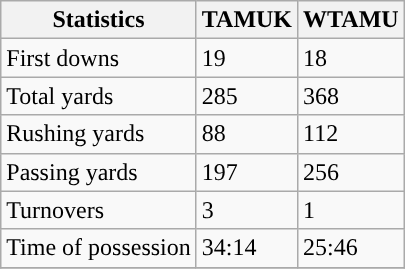<table class="wikitable">
<tr>
<th>Statistics</th>
<th>TAMUK</th>
<th>WTAMU</th>
</tr>
<tr>
<td>First downs</td>
<td>19</td>
<td>18</td>
</tr>
<tr>
<td>Total yards</td>
<td>285</td>
<td>368</td>
</tr>
<tr>
<td>Rushing yards</td>
<td>88</td>
<td>112</td>
</tr>
<tr>
<td>Passing yards</td>
<td>197</td>
<td>256</td>
</tr>
<tr>
<td>Turnovers</td>
<td>3</td>
<td>1</td>
</tr>
<tr>
<td>Time of possession</td>
<td>34:14</td>
<td>25:46</td>
</tr>
<tr>
</tr>
</table>
